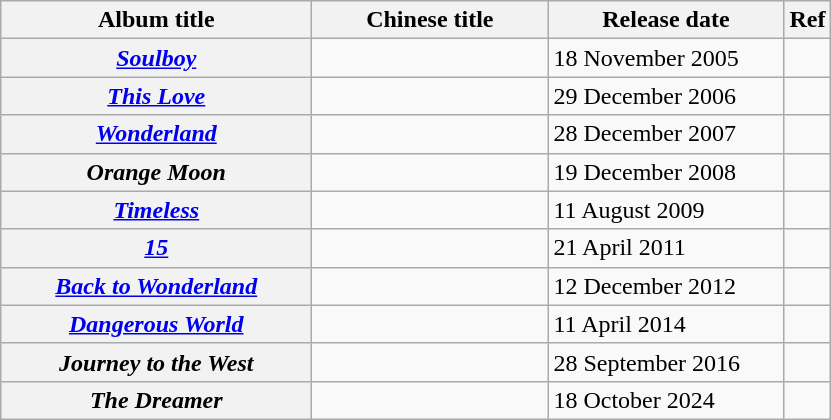<table class="wikitable">
<tr>
<th align="left" width="200px">Album title</th>
<th align="left" width="150px">Chinese title</th>
<th align="left" width="150px">Release date</th>
<th>Ref</th>
</tr>
<tr>
<th><em><a href='#'>Soulboy</a></em></th>
<td></td>
<td>18 November 2005</td>
<td></td>
</tr>
<tr>
<th><em><a href='#'>This Love</a></em></th>
<td></td>
<td>29 December 2006</td>
<td></td>
</tr>
<tr>
<th><em><a href='#'>Wonderland</a></em></th>
<td></td>
<td>28 December 2007</td>
<td></td>
</tr>
<tr>
<th><em>Orange Moon</em></th>
<td></td>
<td>19 December 2008</td>
<td></td>
</tr>
<tr>
<th><em><a href='#'>Timeless</a></em></th>
<td></td>
<td>11 August 2009</td>
<td></td>
</tr>
<tr>
<th><em><a href='#'>15</a></em></th>
<td></td>
<td>21 April 2011</td>
<td></td>
</tr>
<tr>
<th><em><a href='#'>Back to Wonderland</a></em></th>
<td></td>
<td>12 December 2012</td>
<td></td>
</tr>
<tr>
<th><em><a href='#'>Dangerous World</a></em></th>
<td></td>
<td>11 April 2014</td>
<td></td>
</tr>
<tr>
<th><em>Journey to the West</em></th>
<td></td>
<td>28 September 2016</td>
<td></td>
</tr>
<tr>
<th><em>The Dreamer</em></th>
<td></td>
<td>18 October 2024</td>
<td></td>
</tr>
</table>
